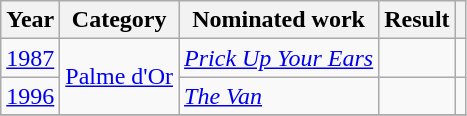<table class="wikitable">
<tr>
<th>Year</th>
<th>Category</th>
<th>Nominated work</th>
<th>Result</th>
<th></th>
</tr>
<tr>
<td><a href='#'>1987</a></td>
<td rowspan=2><a href='#'>Palme d'Or</a></td>
<td><em><a href='#'>Prick Up Your Ears</a></em></td>
<td></td>
<td></td>
</tr>
<tr>
<td><a href='#'>1996</a></td>
<td><em><a href='#'>The Van</a></em></td>
<td></td>
<td></td>
</tr>
<tr>
</tr>
</table>
